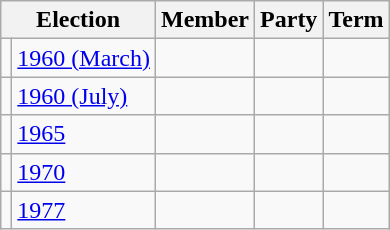<table class="wikitable">
<tr>
<th colspan="2">Election</th>
<th>Member</th>
<th>Party</th>
<th>Term</th>
</tr>
<tr>
<td style="background-color: "></td>
<td><a href='#'>1960 (March)</a></td>
<td></td>
<td></td>
<td></td>
</tr>
<tr>
<td style="background-color: "></td>
<td><a href='#'>1960 (July)</a></td>
<td></td>
<td></td>
<td></td>
</tr>
<tr>
<td style="background-color: "></td>
<td><a href='#'>1965</a></td>
<td></td>
<td></td>
<td></td>
</tr>
<tr>
<td style="background-color: "></td>
<td><a href='#'>1970</a></td>
<td></td>
<td></td>
<td></td>
</tr>
<tr>
<td style="background-color: "></td>
<td><a href='#'>1977</a></td>
<td></td>
<td></td>
<td></td>
</tr>
</table>
